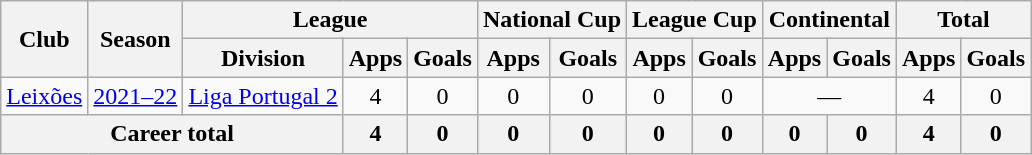<table class="wikitable" Style="text-align: center">
<tr>
<th rowspan="2">Club</th>
<th rowspan="2">Season</th>
<th colspan="3">League</th>
<th colspan="2">National Cup</th>
<th colspan="2">League Cup</th>
<th colspan="2">Continental</th>
<th colspan="2">Total</th>
</tr>
<tr>
<th>Division</th>
<th>Apps</th>
<th>Goals</th>
<th>Apps</th>
<th>Goals</th>
<th>Apps</th>
<th>Goals</th>
<th>Apps</th>
<th>Goals</th>
<th>Apps</th>
<th>Goals</th>
</tr>
<tr>
<td rowspan="1"><a href='#'>Leixões</a></td>
<td><a href='#'>2021–22</a></td>
<td rowspan="1"><a href='#'>Liga Portugal 2</a></td>
<td>4</td>
<td>0</td>
<td>0</td>
<td>0</td>
<td>0</td>
<td>0</td>
<td colspan="2">—</td>
<td>4</td>
<td>0</td>
</tr>
<tr>
<th colspan="3">Career total</th>
<th>4</th>
<th>0</th>
<th>0</th>
<th>0</th>
<th>0</th>
<th>0</th>
<th>0</th>
<th>0</th>
<th>4</th>
<th>0</th>
</tr>
</table>
